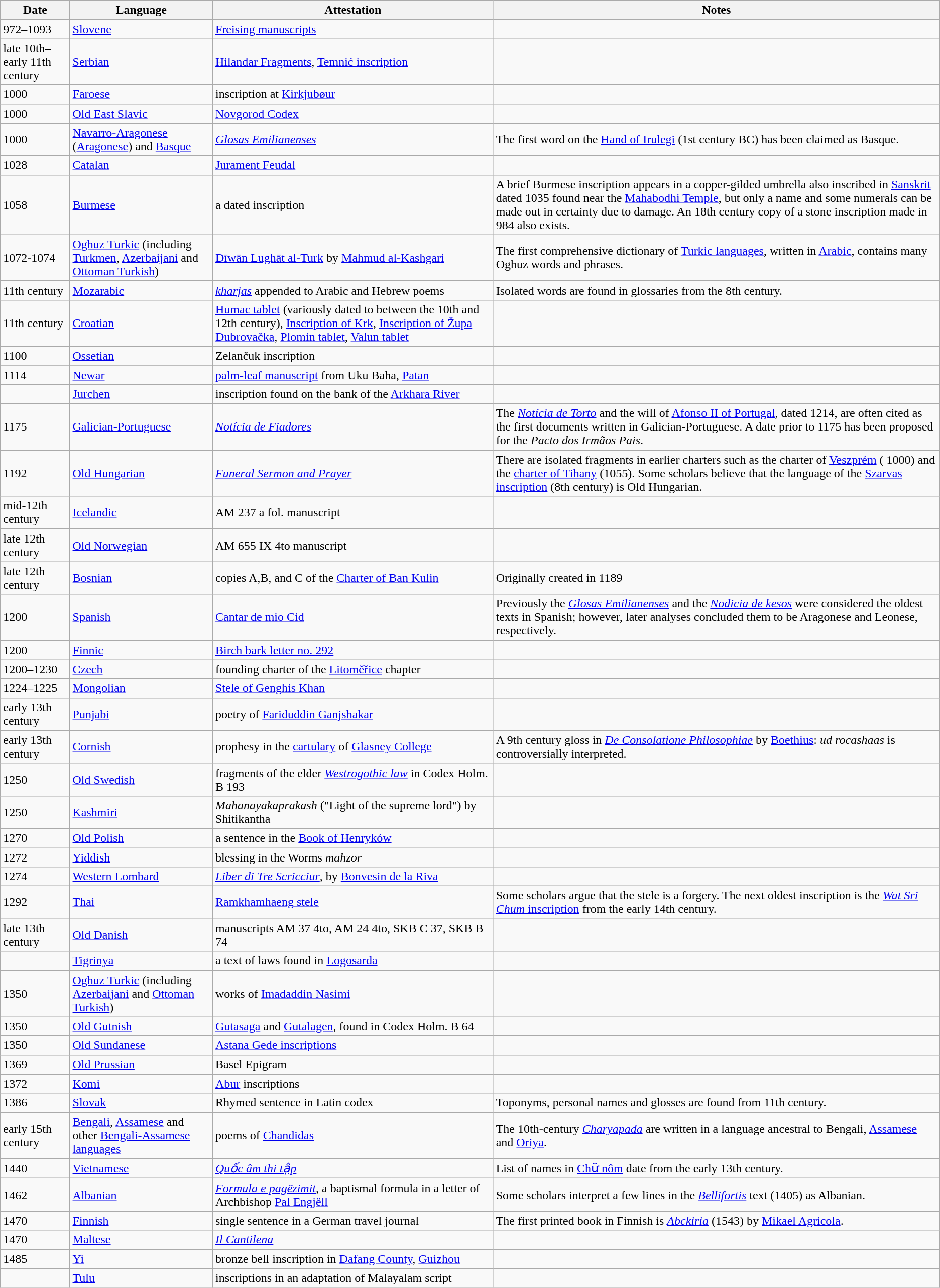<table class="wikitable sortable">
<tr>
<th>Date</th>
<th>Language</th>
<th>Attestation</th>
<th>Notes</th>
</tr>
<tr>
<td> 972–1093</td>
<td><a href='#'>Slovene</a></td>
<td><a href='#'>Freising manuscripts</a></td>
<td></td>
</tr>
<tr>
<td> late 10th–early 11th century</td>
<td><a href='#'>Serbian</a></td>
<td><a href='#'>Hilandar Fragments</a>, <a href='#'>Temnić inscription</a></td>
<td></td>
</tr>
<tr>
<td> 1000</td>
<td><a href='#'>Faroese</a></td>
<td>inscription at <a href='#'>Kirkjubøur</a></td>
<td></td>
</tr>
<tr>
<td> 1000</td>
<td><a href='#'>Old East Slavic</a></td>
<td><a href='#'>Novgorod Codex</a></td>
<td></td>
</tr>
<tr>
<td> 1000</td>
<td><a href='#'>Navarro-Aragonese</a> (<a href='#'>Aragonese</a>) and <a href='#'>Basque</a></td>
<td><em><a href='#'>Glosas Emilianenses</a></em></td>
<td>The first word on the <a href='#'>Hand of Irulegi</a> (1st century BC) has been claimed as Basque.</td>
</tr>
<tr>
<td> 1028</td>
<td><a href='#'>Catalan</a></td>
<td><a href='#'>Jurament Feudal</a></td>
<td></td>
</tr>
<tr>
<td> 1058</td>
<td><a href='#'>Burmese</a></td>
<td>a dated inscription</td>
<td>A brief Burmese inscription appears in a copper-gilded umbrella also inscribed in <a href='#'>Sanskrit</a> dated 1035 found near the <a href='#'>Mahabodhi Temple</a>,  but only a name and some numerals can be made out in certainty due to damage. An 18th century copy of a stone inscription made in 984 also exists.</td>
</tr>
<tr>
<td>1072-1074</td>
<td><a href='#'>Oghuz Turkic</a> (including <a href='#'>Turkmen</a>, <a href='#'>Azerbaijani</a> and <a href='#'>Ottoman Turkish</a>)</td>
<td><a href='#'>Dīwān Lughāt al-Turk</a> by <a href='#'>Mahmud al-Kashgari</a></td>
<td>The first comprehensive dictionary of <a href='#'>Turkic languages</a>, written in <a href='#'>Arabic</a>, contains many Oghuz words and phrases.</td>
</tr>
<tr>
<td>11th century</td>
<td><a href='#'>Mozarabic</a></td>
<td><em><a href='#'>kharjas</a></em> appended to Arabic and Hebrew poems</td>
<td>Isolated words are found in glossaries from the 8th century.</td>
</tr>
<tr>
<td> 11th century</td>
<td><a href='#'>Croatian</a></td>
<td><a href='#'>Humac tablet</a> (variously dated to between the 10th and 12th century), <a href='#'>Inscription of Krk</a>, <a href='#'>Inscription of Župa Dubrovačka</a>, <a href='#'>Plomin tablet</a>, <a href='#'>Valun tablet</a></td>
<td></td>
</tr>
<tr>
<td> 1100</td>
<td><a href='#'>Ossetian</a></td>
<td>Zelančuk inscription</td>
<td></td>
</tr>
<tr>
</tr>
<tr>
<td> 1114</td>
<td><a href='#'>Newar</a></td>
<td><a href='#'>palm-leaf manuscript</a> from Uku Baha, <a href='#'>Patan</a></td>
<td></td>
</tr>
<tr>
<td></td>
<td><a href='#'>Jurchen</a></td>
<td>inscription found on the bank of the <a href='#'>Arkhara River</a></td>
<td></td>
</tr>
<tr>
<td> 1175</td>
<td><a href='#'>Galician-Portuguese</a></td>
<td><em><a href='#'>Notícia de Fiadores</a></em></td>
<td>The <em><a href='#'>Notícia de Torto</a></em> and the will of <a href='#'>Afonso II of Portugal</a>, dated 1214, are often cited as the first documents written in Galician-Portuguese. A date prior to 1175 has been proposed for the <em>Pacto dos Irmãos Pais</em>.</td>
</tr>
<tr>
<td> 1192</td>
<td><a href='#'>Old Hungarian</a></td>
<td><em><a href='#'>Funeral Sermon and Prayer</a></em></td>
<td>There are isolated fragments in earlier charters such as the charter of <a href='#'>Veszprém</a> ( 1000) and the <a href='#'>charter of Tihany</a> (1055). Some scholars believe that the language of the <a href='#'>Szarvas inscription</a> (8th century) is Old Hungarian.</td>
</tr>
<tr>
<td>mid-12th century</td>
<td><a href='#'>Icelandic</a></td>
<td>AM 237 a fol. manuscript</td>
<td></td>
</tr>
<tr>
<td>late 12th century</td>
<td><a href='#'>Old Norwegian</a></td>
<td>AM 655 IX 4to manuscript</td>
<td></td>
</tr>
<tr>
<td> late 12th century</td>
<td><a href='#'>Bosnian</a></td>
<td>copies A,B, and C of the <a href='#'>Charter of Ban Kulin</a></td>
<td>Originally created in 1189</td>
</tr>
<tr>
<td> 1200</td>
<td><a href='#'>Spanish</a></td>
<td><a href='#'>Cantar de mio Cid</a></td>
<td>Previously the <em><a href='#'>Glosas Emilianenses</a></em> and the <em><a href='#'>Nodicia de kesos</a></em> were considered the oldest texts in Spanish; however, later analyses concluded them to be Aragonese and Leonese, respectively.</td>
</tr>
<tr>
<td> 1200</td>
<td><a href='#'>Finnic</a></td>
<td><a href='#'>Birch bark letter no. 292</a></td>
<td></td>
</tr>
<tr>
<td> 1200–1230</td>
<td><a href='#'>Czech</a></td>
<td>founding charter of the <a href='#'>Litoměřice</a> chapter</td>
<td></td>
</tr>
<tr>
<td> 1224–1225</td>
<td><a href='#'>Mongolian</a></td>
<td><a href='#'>Stele of Genghis Khan</a></td>
<td></td>
</tr>
<tr>
<td>early 13th century</td>
<td><a href='#'>Punjabi</a></td>
<td>poetry of <a href='#'>Fariduddin Ganjshakar</a></td>
<td></td>
</tr>
<tr>
<td>early 13th century</td>
<td><a href='#'>Cornish</a></td>
<td>prophesy in the <a href='#'>cartulary</a> of <a href='#'>Glasney College</a></td>
<td>A 9th century gloss in <em><a href='#'>De Consolatione Philosophiae</a></em> by <a href='#'>Boethius</a>: <em>ud rocashaas</em> is controversially interpreted.</td>
</tr>
<tr>
<td> 1250</td>
<td><a href='#'>Old Swedish</a></td>
<td>fragments of the elder <em><a href='#'>Westrogothic law</a></em> in Codex Holm. B 193</td>
<td></td>
</tr>
<tr>
<td> 1250</td>
<td><a href='#'>Kashmiri</a></td>
<td><em>Mahanayakaprakash</em> ("Light of the supreme lord") by Shitikantha</td>
<td></td>
</tr>
<tr>
<td> 1270</td>
<td><a href='#'>Old Polish</a></td>
<td>a sentence in the <a href='#'>Book of Henryków</a></td>
<td></td>
</tr>
<tr>
<td> 1272</td>
<td><a href='#'>Yiddish</a></td>
<td>blessing in the Worms <em>mahzor</em></td>
<td></td>
</tr>
<tr>
<td> 1274</td>
<td><a href='#'>Western Lombard</a></td>
<td><em><a href='#'>Liber di Tre Scricciur</a></em>, by <a href='#'>Bonvesin de la Riva</a></td>
<td></td>
</tr>
<tr>
<td> 1292</td>
<td><a href='#'>Thai</a></td>
<td><a href='#'>Ramkhamhaeng stele</a></td>
<td>Some scholars argue that the stele is a forgery. The next oldest inscription is the <a href='#'><em>Wat Sri Chum</em> inscription</a> from the early 14th century.</td>
</tr>
<tr>
<td>late 13th century</td>
<td><a href='#'>Old Danish</a></td>
<td>manuscripts AM 37 4to, AM 24 4to, SKB C 37, SKB B 74</td>
<td></td>
</tr>
<tr>
<td></td>
<td><a href='#'>Tigrinya</a></td>
<td>a text of laws found in <a href='#'>Logosarda</a></td>
<td></td>
</tr>
<tr>
<td> 1350</td>
<td><a href='#'>Oghuz Turkic</a> (including <a href='#'>Azerbaijani</a> and <a href='#'>Ottoman Turkish</a>)</td>
<td>works of <a href='#'>Imadaddin Nasimi</a></td>
<td></td>
</tr>
<tr>
<td> 1350</td>
<td><a href='#'>Old Gutnish</a></td>
<td><a href='#'>Gutasaga</a> and <a href='#'>Gutalagen</a>, found in Codex Holm. B 64</td>
<td></td>
</tr>
<tr>
<td> 1350</td>
<td><a href='#'>Old Sundanese</a></td>
<td><a href='#'>Astana Gede inscriptions</a></td>
<td></td>
</tr>
<tr>
<td> 1369</td>
<td><a href='#'>Old Prussian</a></td>
<td>Basel Epigram</td>
<td></td>
</tr>
<tr>
<td> 1372</td>
<td><a href='#'>Komi</a></td>
<td><a href='#'>Abur</a> inscriptions</td>
<td></td>
</tr>
<tr>
<td> 1386</td>
<td><a href='#'>Slovak</a></td>
<td>Rhymed sentence in Latin codex</td>
<td>Toponyms, personal names and glosses are found from 11th century.</td>
</tr>
<tr>
<td>early 15th century</td>
<td><a href='#'>Bengali</a>, <a href='#'>Assamese</a> and other <a href='#'>Bengali-Assamese languages</a></td>
<td>poems of <a href='#'>Chandidas</a></td>
<td>The 10th-century <em><a href='#'>Charyapada</a></em> are written in a language ancestral to Bengali, <a href='#'>Assamese</a> and <a href='#'>Oriya</a>.</td>
</tr>
<tr>
<td> 1440</td>
<td><a href='#'>Vietnamese</a></td>
<td><em><a href='#'>Quốc âm thi tập</a></em></td>
<td>List of names in <a href='#'>Chữ nôm</a> date from the early 13th century.</td>
</tr>
<tr>
<td> 1462</td>
<td><a href='#'>Albanian</a></td>
<td><em><a href='#'>Formula e pagëzimit</a></em>, a baptismal formula in a letter of Archbishop <a href='#'>Pal Engjëll</a></td>
<td>Some scholars interpret a few lines in the <em><a href='#'>Bellifortis</a></em> text (1405) as Albanian.</td>
</tr>
<tr>
<td> 1470</td>
<td><a href='#'>Finnish</a></td>
<td>single sentence in a German travel journal</td>
<td>The first printed book in Finnish is <em><a href='#'>Abckiria</a></em> (1543) by <a href='#'>Mikael Agricola</a>.</td>
</tr>
<tr>
<td> 1470</td>
<td><a href='#'>Maltese</a></td>
<td><em><a href='#'>Il Cantilena</a></em></td>
<td></td>
</tr>
<tr>
<td> 1485</td>
<td><a href='#'>Yi</a></td>
<td>bronze bell inscription in <a href='#'>Dafang County</a>, <a href='#'>Guizhou</a></td>
<td></td>
</tr>
<tr>
<td></td>
<td><a href='#'>Tulu</a></td>
<td>inscriptions in an adaptation of Malayalam script</td>
<td></td>
</tr>
</table>
